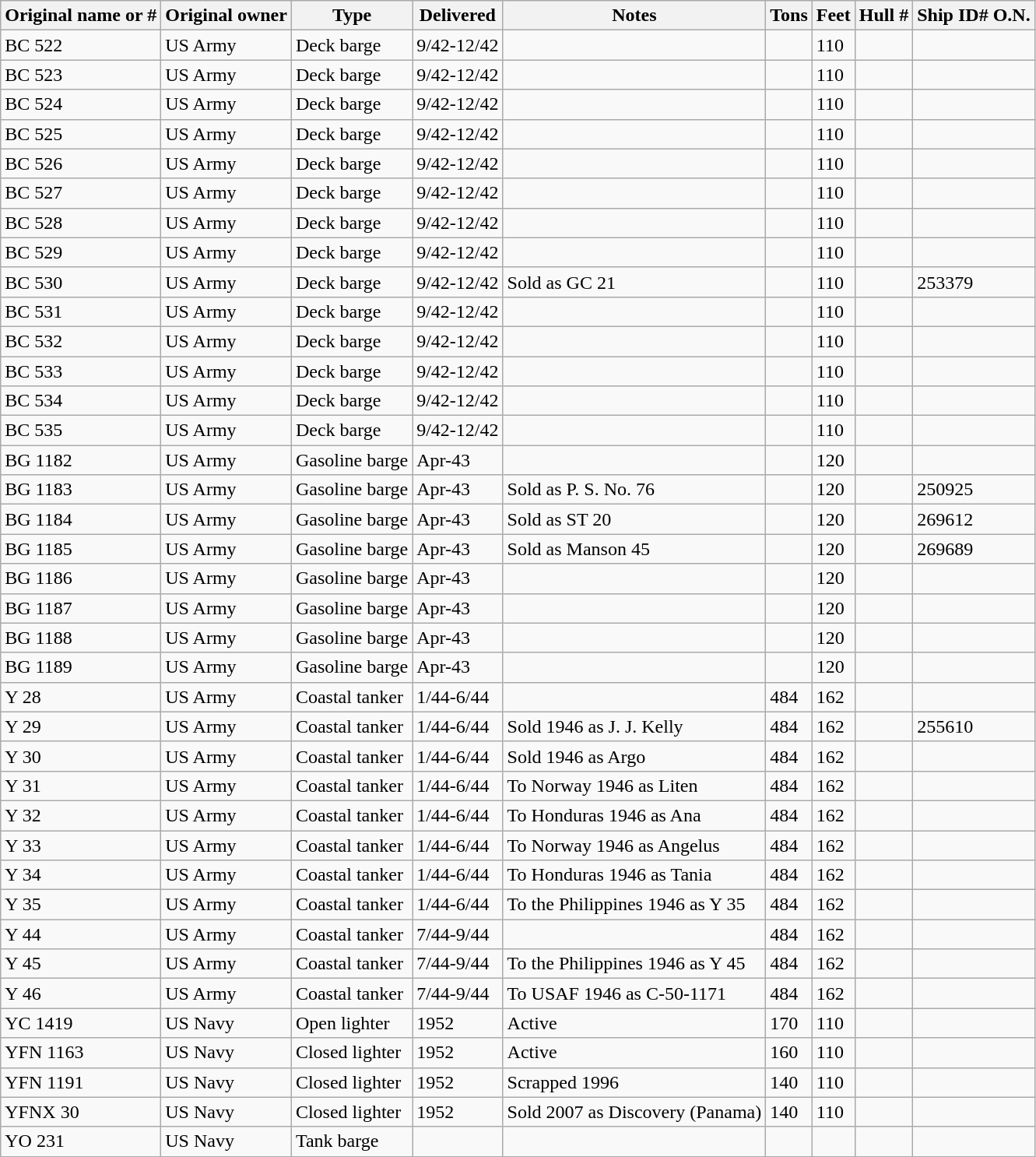<table class="wikitable">
<tr>
<th>Original name or #</th>
<th>Original owner</th>
<th>Type</th>
<th>Delivered</th>
<th>Notes</th>
<th>Tons</th>
<th>Feet</th>
<th>Hull #</th>
<th>Ship ID# O.N.</th>
</tr>
<tr>
<td>BC 522</td>
<td>US Army</td>
<td>Deck barge</td>
<td>9/42-12/42</td>
<td></td>
<td></td>
<td>110</td>
<td></td>
<td></td>
</tr>
<tr>
<td>BC 523</td>
<td>US Army</td>
<td>Deck barge</td>
<td>9/42-12/42</td>
<td></td>
<td></td>
<td>110</td>
<td></td>
<td></td>
</tr>
<tr>
<td>BC 524</td>
<td>US Army</td>
<td>Deck barge</td>
<td>9/42-12/42</td>
<td></td>
<td></td>
<td>110</td>
<td></td>
<td></td>
</tr>
<tr>
<td>BC 525</td>
<td>US Army</td>
<td>Deck barge</td>
<td>9/42-12/42</td>
<td></td>
<td></td>
<td>110</td>
<td></td>
<td></td>
</tr>
<tr>
<td>BC 526</td>
<td>US Army</td>
<td>Deck barge</td>
<td>9/42-12/42</td>
<td></td>
<td></td>
<td>110</td>
<td></td>
<td></td>
</tr>
<tr>
<td>BC 527</td>
<td>US Army</td>
<td>Deck barge</td>
<td>9/42-12/42</td>
<td></td>
<td></td>
<td>110</td>
<td></td>
<td></td>
</tr>
<tr>
<td>BC 528</td>
<td>US Army</td>
<td>Deck barge</td>
<td>9/42-12/42</td>
<td></td>
<td></td>
<td>110</td>
<td></td>
<td></td>
</tr>
<tr>
<td>BC 529</td>
<td>US Army</td>
<td>Deck barge</td>
<td>9/42-12/42</td>
<td></td>
<td></td>
<td>110</td>
<td></td>
<td></td>
</tr>
<tr>
<td>BC 530</td>
<td>US Army</td>
<td>Deck barge</td>
<td>9/42-12/42</td>
<td>Sold as GC 21</td>
<td></td>
<td>110</td>
<td></td>
<td>253379</td>
</tr>
<tr>
<td>BC 531</td>
<td>US Army</td>
<td>Deck barge</td>
<td>9/42-12/42</td>
<td></td>
<td></td>
<td>110</td>
<td></td>
<td></td>
</tr>
<tr>
<td>BC 532</td>
<td>US Army</td>
<td>Deck barge</td>
<td>9/42-12/42</td>
<td></td>
<td></td>
<td>110</td>
<td></td>
<td></td>
</tr>
<tr>
<td>BC 533</td>
<td>US Army</td>
<td>Deck barge</td>
<td>9/42-12/42</td>
<td></td>
<td></td>
<td>110</td>
<td></td>
<td></td>
</tr>
<tr>
<td>BC 534</td>
<td>US Army</td>
<td>Deck barge</td>
<td>9/42-12/42</td>
<td></td>
<td></td>
<td>110</td>
<td></td>
<td></td>
</tr>
<tr>
<td>BC 535</td>
<td>US Army</td>
<td>Deck barge</td>
<td>9/42-12/42</td>
<td></td>
<td></td>
<td>110</td>
<td></td>
<td></td>
</tr>
<tr>
<td>BG 1182</td>
<td>US Army</td>
<td>Gasoline barge</td>
<td>Apr-43</td>
<td></td>
<td></td>
<td>120</td>
<td></td>
<td></td>
</tr>
<tr>
<td>BG 1183</td>
<td>US Army</td>
<td>Gasoline barge</td>
<td>Apr-43</td>
<td>Sold as P. S. No. 76</td>
<td></td>
<td>120</td>
<td></td>
<td>250925</td>
</tr>
<tr>
<td>BG 1184</td>
<td>US Army</td>
<td>Gasoline barge</td>
<td>Apr-43</td>
<td>Sold as ST 20</td>
<td></td>
<td>120</td>
<td></td>
<td>269612</td>
</tr>
<tr>
<td>BG 1185</td>
<td>US Army</td>
<td>Gasoline barge</td>
<td>Apr-43</td>
<td>Sold as Manson 45</td>
<td></td>
<td>120</td>
<td></td>
<td>269689</td>
</tr>
<tr>
<td>BG 1186</td>
<td>US Army</td>
<td>Gasoline barge</td>
<td>Apr-43</td>
<td></td>
<td></td>
<td>120</td>
<td></td>
<td></td>
</tr>
<tr>
<td>BG 1187</td>
<td>US Army</td>
<td>Gasoline barge</td>
<td>Apr-43</td>
<td></td>
<td></td>
<td>120</td>
<td></td>
<td></td>
</tr>
<tr>
<td>BG 1188</td>
<td>US Army</td>
<td>Gasoline barge</td>
<td>Apr-43</td>
<td></td>
<td></td>
<td>120</td>
<td></td>
<td></td>
</tr>
<tr>
<td>BG 1189</td>
<td>US Army</td>
<td>Gasoline barge</td>
<td>Apr-43</td>
<td></td>
<td></td>
<td>120</td>
<td></td>
<td></td>
</tr>
<tr>
<td>Y 28</td>
<td>US Army</td>
<td>Coastal tanker</td>
<td>1/44-6/44</td>
<td></td>
<td>484</td>
<td>162</td>
<td></td>
<td></td>
</tr>
<tr>
<td>Y 29</td>
<td>US Army</td>
<td>Coastal tanker</td>
<td>1/44-6/44</td>
<td>Sold 1946 as J. J. Kelly</td>
<td>484</td>
<td>162</td>
<td></td>
<td>255610</td>
</tr>
<tr>
<td>Y 30</td>
<td>US Army</td>
<td>Coastal tanker</td>
<td>1/44-6/44</td>
<td>Sold 1946 as Argo</td>
<td>484</td>
<td>162</td>
<td></td>
<td></td>
</tr>
<tr>
<td>Y 31</td>
<td>US Army</td>
<td>Coastal tanker</td>
<td>1/44-6/44</td>
<td>To Norway 1946 as Liten</td>
<td>484</td>
<td>162</td>
<td></td>
<td></td>
</tr>
<tr>
<td>Y 32</td>
<td>US Army</td>
<td>Coastal tanker</td>
<td>1/44-6/44</td>
<td>To Honduras 1946 as Ana</td>
<td>484</td>
<td>162</td>
<td></td>
<td></td>
</tr>
<tr>
<td>Y 33</td>
<td>US Army</td>
<td>Coastal tanker</td>
<td>1/44-6/44</td>
<td>To Norway 1946 as Angelus</td>
<td>484</td>
<td>162</td>
<td></td>
<td></td>
</tr>
<tr>
<td>Y 34</td>
<td>US Army</td>
<td>Coastal tanker</td>
<td>1/44-6/44</td>
<td>To Honduras 1946 as Tania</td>
<td>484</td>
<td>162</td>
<td></td>
<td></td>
</tr>
<tr>
<td>Y 35</td>
<td>US Army</td>
<td>Coastal tanker</td>
<td>1/44-6/44</td>
<td>To the Philippines 1946 as Y 35</td>
<td>484</td>
<td>162</td>
<td></td>
<td></td>
</tr>
<tr>
<td>Y 44</td>
<td>US Army</td>
<td>Coastal tanker</td>
<td>7/44-9/44</td>
<td></td>
<td>484</td>
<td>162</td>
<td></td>
<td></td>
</tr>
<tr>
<td>Y 45</td>
<td>US Army</td>
<td>Coastal tanker</td>
<td>7/44-9/44</td>
<td>To the Philippines 1946 as Y 45</td>
<td>484</td>
<td>162</td>
<td></td>
<td></td>
</tr>
<tr>
<td>Y 46</td>
<td>US Army</td>
<td>Coastal tanker</td>
<td>7/44-9/44</td>
<td>To USAF 1946 as C-50-1171</td>
<td>484</td>
<td>162</td>
<td></td>
<td></td>
</tr>
<tr>
<td>YC 1419</td>
<td>US Navy</td>
<td>Open lighter</td>
<td>1952</td>
<td>Active</td>
<td>170</td>
<td>110</td>
<td></td>
<td></td>
</tr>
<tr>
<td>YFN 1163</td>
<td>US Navy</td>
<td>Closed lighter</td>
<td>1952</td>
<td>Active</td>
<td>160</td>
<td>110</td>
<td></td>
<td></td>
</tr>
<tr>
<td>YFN 1191</td>
<td>US Navy</td>
<td>Closed lighter</td>
<td>1952</td>
<td>Scrapped 1996</td>
<td>140</td>
<td>110</td>
<td></td>
<td></td>
</tr>
<tr>
<td>YFNX 30</td>
<td>US Navy</td>
<td>Closed lighter</td>
<td>1952</td>
<td>Sold 2007 as Discovery (Panama)</td>
<td>140</td>
<td>110</td>
<td></td>
<td></td>
</tr>
<tr>
<td>YO 231</td>
<td>US Navy</td>
<td>Tank barge</td>
<td></td>
<td></td>
<td></td>
<td></td>
<td></td>
<td></td>
</tr>
</table>
